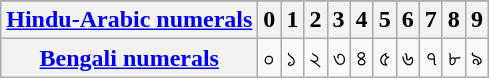<table class="wikitable">
<tr>
</tr>
<tr>
<th><a href='#'>Hindu-Arabic numerals</a></th>
<th>0</th>
<th>1</th>
<th>2</th>
<th>3</th>
<th>4</th>
<th>5</th>
<th>6</th>
<th>7</th>
<th>8</th>
<th>9</th>
</tr>
<tr>
<th><a href='#'>Bengali numerals</a></th>
<td>০</td>
<td>১</td>
<td>২</td>
<td>৩</td>
<td>৪</td>
<td>৫</td>
<td>৬</td>
<td>৭</td>
<td>৮</td>
<td>৯</td>
</tr>
</table>
